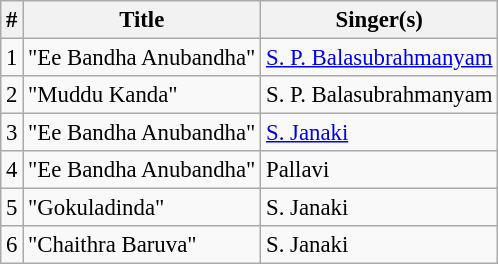<table class="wikitable" style="font-size:95%;">
<tr>
<th>#</th>
<th>Title</th>
<th>Singer(s)</th>
</tr>
<tr>
<td>1</td>
<td>"Ee Bandha Anubandha"</td>
<td><a href='#'>S. P. Balasubrahmanyam</a></td>
</tr>
<tr>
<td>2</td>
<td>"Muddu Kanda"</td>
<td>S. P. Balasubrahmanyam</td>
</tr>
<tr>
<td>3</td>
<td>"Ee Bandha Anubandha"</td>
<td><a href='#'>S. Janaki</a></td>
</tr>
<tr>
<td>4</td>
<td>"Ee Bandha Anubandha"</td>
<td>Pallavi</td>
</tr>
<tr>
<td>5</td>
<td>"Gokuladinda"</td>
<td>S. Janaki</td>
</tr>
<tr>
<td>6</td>
<td>"Chaithra Baruva"</td>
<td>S. Janaki</td>
</tr>
</table>
